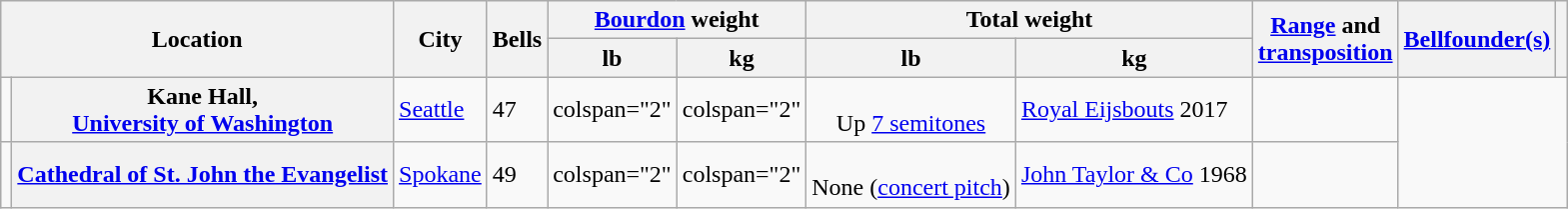<table class="wikitable sortable plainrowheaders">
<tr>
<th scope="col" colspan="2" rowspan="2" class="unsortable">Location</th>
<th scope="col" rowspan="2">City</th>
<th scope="col" rowspan="2">Bells</th>
<th scope="col" colspan="2"><a href='#'>Bourdon</a> weight</th>
<th scope="col" colspan="2">Total weight</th>
<th scope="col" rowspan="2" class="unsortable"><a href='#'>Range</a> and<br><a href='#'>transposition</a></th>
<th scope="col" rowspan="2" class="unsortable"><a href='#'>Bellfounder(s)</a></th>
<th scope="col" rowspan="2" class="unsortable"></th>
</tr>
<tr>
<th scope="col">lb</th>
<th scope="col">kg</th>
<th scope="col">lb</th>
<th scope="col">kg</th>
</tr>
<tr>
<td></td>
<th scope="row">Kane Hall,<br><a href='#'>University of Washington</a></th>
<td><a href='#'>Seattle</a></td>
<td>47</td>
<td>colspan="2" </td>
<td>colspan="2" </td>
<td style="text-align: center"><br>Up <a href='#'>7 semitones</a></td>
<td><a href='#'>Royal Eijsbouts</a> 2017</td>
<td></td>
</tr>
<tr>
<td></td>
<th scope="row"><a href='#'>Cathedral of St. John the Evangelist</a></th>
<td><a href='#'>Spokane</a></td>
<td>49</td>
<td>colspan="2" </td>
<td>colspan="2" </td>
<td style="text-align: center"><br>None (<a href='#'>concert pitch</a>)</td>
<td><a href='#'>John Taylor & Co</a> 1968</td>
<td></td>
</tr>
</table>
